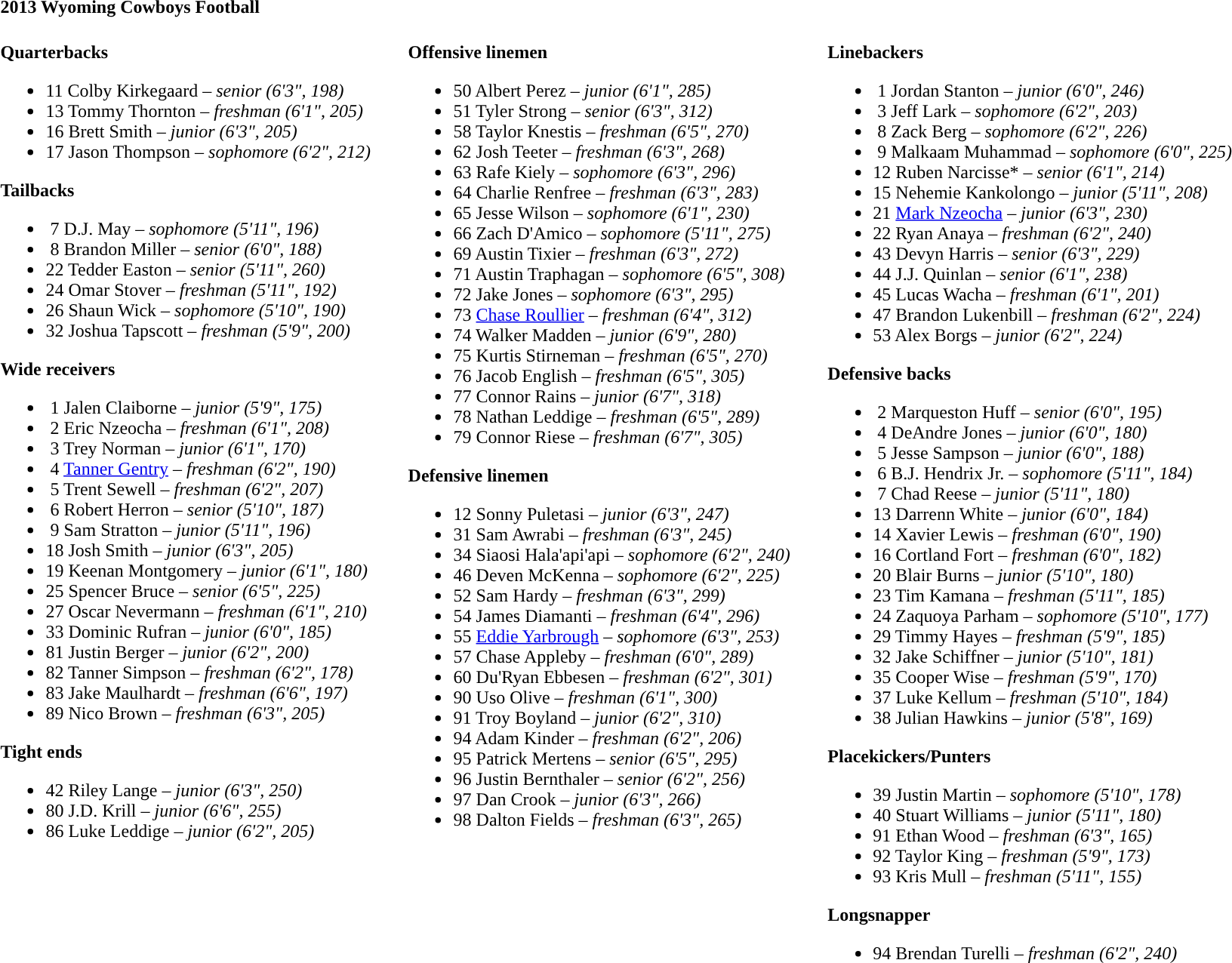<table class="toccolours" style="text-align: left;">
<tr>
<td colspan=11><strong>2013 Wyoming Cowboys Football</strong></td>
</tr>
<tr>
<td valign="top"><br><strong>Quarterbacks</strong><ul><li>11 Colby Kirkegaard – <em>senior (6'3", 198)</em></li><li>13 Tommy Thornton – <em>freshman (6'1", 205)</em></li><li>16 Brett Smith – <em>junior (6'3", 205)</em></li><li>17 Jason Thompson – <em>sophomore (6'2", 212)</em></li></ul><strong>Tailbacks</strong><ul><li> 7 D.J. May – <em>sophomore (5'11", 196)</em></li><li> 8 Brandon Miller – <em>senior (6'0", 188)</em></li><li>22 Tedder Easton – <em>senior (5'11", 260)</em></li><li>24 Omar Stover – <em>freshman (5'11", 192)</em></li><li>26 Shaun Wick – <em>sophomore (5'10", 190)</em></li><li>32 Joshua Tapscott – <em>freshman (5'9", 200)</em></li></ul><strong>Wide receivers</strong><ul><li> 1 Jalen Claiborne – <em>junior (5'9", 175)</em></li><li> 2 Eric Nzeocha – <em>freshman (6'1", 208)</em></li><li> 3 Trey Norman – <em>junior (6'1", 170)</em></li><li> 4 <a href='#'>Tanner Gentry</a> – <em>freshman (6'2", 190)</em></li><li> 5 Trent Sewell – <em>freshman (6'2", 207)</em></li><li> 6 Robert Herron – <em>senior (5'10", 187)</em></li><li> 9 Sam Stratton – <em>junior (5'11", 196)</em></li><li>18 Josh Smith – <em>junior (6'3", 205)</em></li><li>19 Keenan Montgomery – <em>junior (6'1", 180)</em></li><li>25 Spencer Bruce – <em>senior (6'5", 225)</em></li><li>27 Oscar Nevermann – <em>freshman (6'1", 210)</em></li><li>33 Dominic Rufran – <em>junior (6'0", 185)</em></li><li>81 Justin Berger – <em>junior (6'2", 200)</em></li><li>82 Tanner Simpson – <em>freshman (6'2", 178)</em></li><li>83 Jake Maulhardt – <em>freshman (6'6", 197)</em></li><li>89 Nico Brown – <em>freshman (6'3", 205)</em></li></ul><strong>Tight ends</strong><ul><li>42 Riley Lange – <em>junior (6'3", 250)</em></li><li>80 J.D. Krill – <em>junior (6'6", 255)</em></li><li>86 Luke Leddige – <em>junior (6'2", 205)</em></li></ul></td>
<td width="25"> </td>
<td valign="top"><br><strong>Offensive linemen</strong><ul><li>50 Albert Perez – <em>junior (6'1", 285)</em></li><li>51 Tyler Strong – <em>senior (6'3", 312)</em></li><li>58 Taylor Knestis – <em>freshman (6'5", 270)</em></li><li>62 Josh Teeter – <em>freshman (6'3", 268)</em></li><li>63 Rafe Kiely – <em>sophomore (6'3", 296)</em></li><li>64 Charlie Renfree – <em>freshman (6'3", 283)</em></li><li>65 Jesse Wilson – <em>sophomore (6'1", 230)</em></li><li>66 Zach D'Amico – <em>sophomore (5'11", 275)</em></li><li>69 Austin Tixier – <em>freshman (6'3", 272)</em></li><li>71 Austin Traphagan – <em>sophomore (6'5", 308)</em></li><li>72 Jake Jones – <em>sophomore (6'3", 295)</em></li><li>73 <a href='#'>Chase Roullier</a> – <em>freshman (6'4", 312)</em></li><li>74 Walker Madden – <em>junior (6'9", 280)</em></li><li>75 Kurtis Stirneman – <em>freshman (6'5", 270)</em></li><li>76 Jacob English – <em>freshman (6'5", 305)</em></li><li>77 Connor Rains – <em>junior (6'7", 318)</em></li><li>78 Nathan Leddige – <em>freshman (6'5", 289)</em></li><li>79 Connor Riese – <em>freshman (6'7", 305)</em></li></ul><strong>Defensive linemen</strong><ul><li>12 Sonny Puletasi – <em>junior (6'3", 247)</em></li><li>31 Sam Awrabi – <em>freshman (6'3", 245)</em></li><li>34 Siaosi Hala'api'api – <em>sophomore (6'2", 240)</em></li><li>46 Deven McKenna – <em>sophomore (6'2", 225)</em></li><li>52 Sam Hardy – <em>freshman (6'3", 299)</em></li><li>54 James Diamanti – <em>freshman (6'4", 296)</em></li><li>55 <a href='#'>Eddie Yarbrough</a> – <em>sophomore (6'3", 253)</em></li><li>57 Chase Appleby – <em>freshman (6'0", 289)</em></li><li>60 Du'Ryan Ebbesen – <em>freshman (6'2", 301)</em></li><li>90 Uso Olive – <em>freshman (6'1", 300)</em></li><li>91 Troy Boyland – <em>junior (6'2", 310)</em></li><li>94 Adam Kinder – <em>freshman (6'2", 206)</em></li><li>95 Patrick Mertens – <em>senior (6'5", 295)</em></li><li>96 Justin Bernthaler – <em>senior (6'2", 256)</em></li><li>97 Dan Crook – <em>junior (6'3", 266)</em></li><li>98 Dalton Fields – <em>freshman (6'3", 265)</em></li></ul></td>
<td width="25"> </td>
<td valign="top"><br><strong>Linebackers</strong><ul><li> 1 Jordan Stanton – <em>junior (6'0", 246)</em></li><li> 3 Jeff Lark – <em>sophomore (6'2", 203)</em></li><li> 8 Zack Berg – <em>sophomore (6'2", 226)</em></li><li> 9 Malkaam Muhammad – <em>sophomore (6'0", 225)</em></li><li>12 Ruben Narcisse* – <em>senior (6'1", 214)</em></li><li>15 Nehemie Kankolongo – <em>junior (5'11", 208)</em></li><li>21 <a href='#'>Mark Nzeocha</a> – <em>junior (6'3", 230)</em></li><li>22 Ryan Anaya – <em>freshman (6'2", 240)</em></li><li>43 Devyn Harris – <em>senior (6'3", 229)</em></li><li>44 J.J. Quinlan – <em>senior (6'1", 238)</em></li><li>45 Lucas Wacha – <em>freshman (6'1", 201)</em></li><li>47 Brandon Lukenbill – <em>freshman (6'2", 224)</em></li><li>53 Alex Borgs – <em>junior (6'2", 224)</em></li></ul><strong>Defensive backs</strong><ul><li> 2 Marqueston Huff – <em>senior (6'0", 195)</em></li><li> 4 DeAndre Jones – <em>junior (6'0", 180)</em></li><li> 5 Jesse Sampson – <em>junior (6'0", 188)</em></li><li> 6 B.J. Hendrix Jr. – <em>sophomore (5'11", 184)</em></li><li> 7 Chad Reese – <em>junior (5'11", 180)</em></li><li>13 Darrenn White – <em>junior (6'0", 184)</em></li><li>14 Xavier Lewis – <em>freshman (6'0", 190)</em></li><li>16 Cortland Fort – <em>freshman (6'0", 182)</em></li><li>20 Blair Burns – <em>junior (5'10", 180)</em></li><li>23 Tim Kamana – <em>freshman (5'11", 185)</em></li><li>24 Zaquoya Parham – <em>sophomore (5'10", 177)</em></li><li>29 Timmy Hayes – <em>freshman (5'9", 185)</em></li><li>32 Jake Schiffner – <em>junior (5'10", 181)</em></li><li>35 Cooper Wise – <em>freshman (5'9", 170)</em></li><li>37 Luke Kellum – <em>freshman (5'10", 184)</em></li><li>38 Julian Hawkins – <em>junior (5'8", 169)</em></li></ul><strong>Placekickers/Punters</strong><ul><li>39 Justin Martin – <em>sophomore (5'10", 178)</em></li><li>40 Stuart Williams – <em>junior (5'11", 180)</em></li><li>91 Ethan Wood – <em>freshman (6'3", 165)</em></li><li>92 Taylor King – <em>freshman (5'9", 173)</em></li><li>93 Kris Mull – <em>freshman (5'11", 155)</em></li></ul><strong>Longsnapper</strong><ul><li>94 Brendan Turelli – <em>freshman (6'2", 240)</em></li></ul></td>
</tr>
</table>
